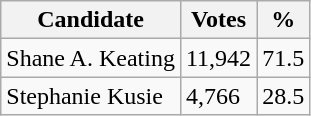<table class="wikitable">
<tr>
<th>Candidate</th>
<th>Votes</th>
<th>%</th>
</tr>
<tr>
<td>Shane A. Keating</td>
<td>11,942</td>
<td>71.5</td>
</tr>
<tr>
<td>Stephanie Kusie</td>
<td>4,766</td>
<td>28.5</td>
</tr>
</table>
